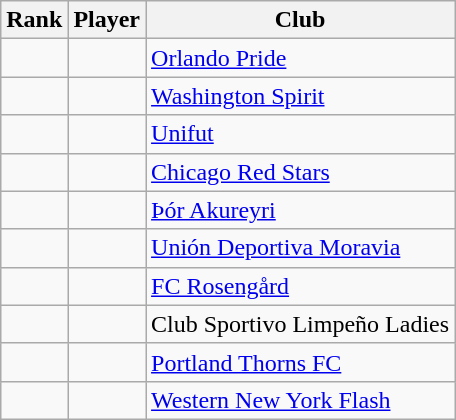<table class="wikitable">
<tr>
<th>Rank</th>
<th>Player</th>
<th>Club</th>
</tr>
<tr>
<td></td>
<td></td>
<td> <a href='#'>Orlando Pride</a></td>
</tr>
<tr>
<td></td>
<td></td>
<td> <a href='#'>Washington Spirit</a></td>
</tr>
<tr>
<td></td>
<td></td>
<td> <a href='#'>Unifut</a></td>
</tr>
<tr>
<td></td>
<td></td>
<td> <a href='#'>Chicago Red Stars</a></td>
</tr>
<tr>
<td></td>
<td></td>
<td> <a href='#'>Þór Akureyri</a></td>
</tr>
<tr>
<td></td>
<td></td>
<td> <a href='#'>Unión Deportiva Moravia</a></td>
</tr>
<tr>
<td></td>
<td></td>
<td> <a href='#'>FC Rosengård</a></td>
</tr>
<tr>
<td></td>
<td></td>
<td> Club Sportivo Limpeño Ladies</td>
</tr>
<tr>
<td></td>
<td></td>
<td> <a href='#'>Portland Thorns FC</a></td>
</tr>
<tr>
<td></td>
<td></td>
<td> <a href='#'>Western New York Flash</a></td>
</tr>
</table>
